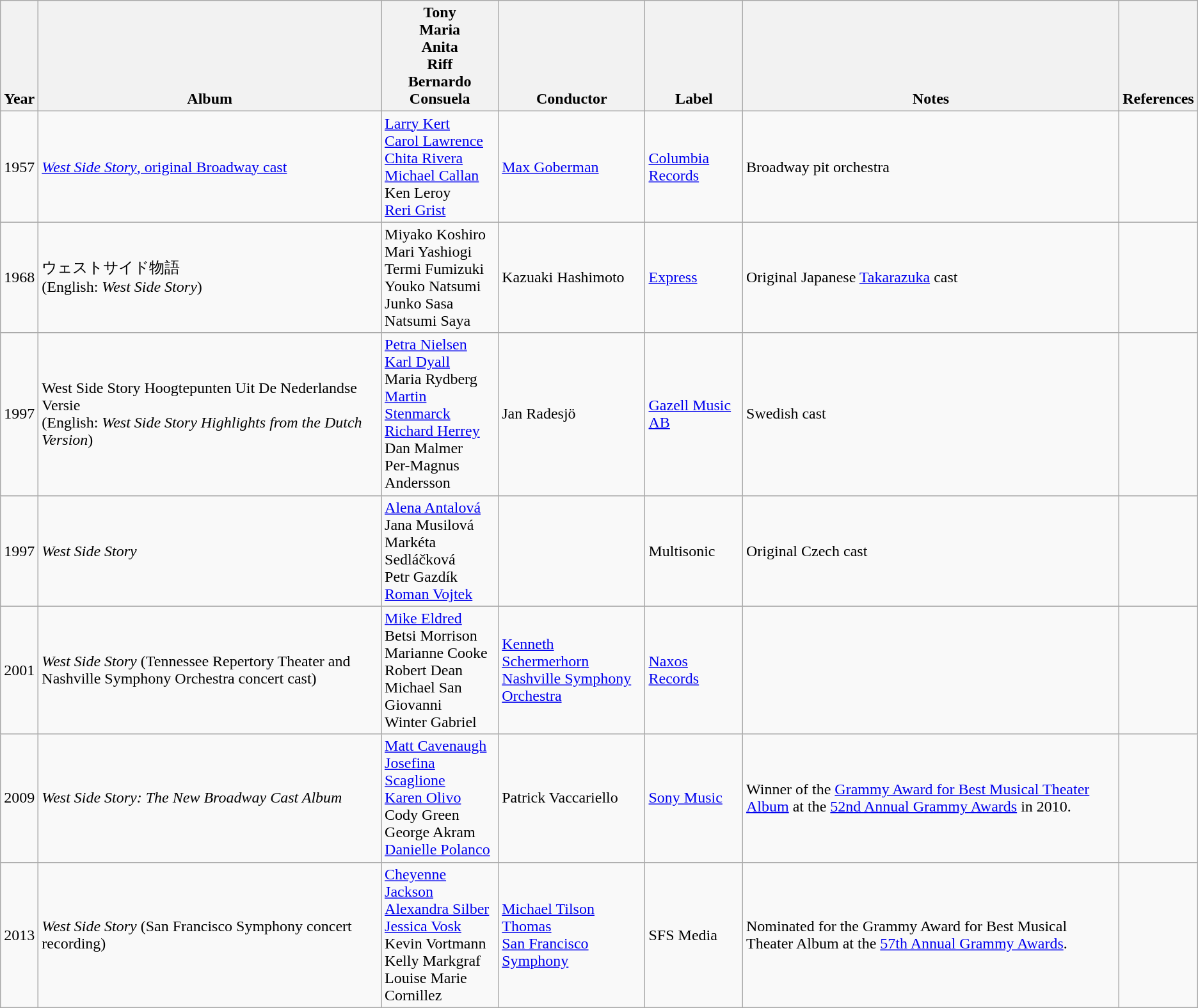<table class="wikitable">
<tr>
<th valign=bottom>Year</th>
<th valign=bottom>Album</th>
<th>Tony<br>Maria<br>Anita<br>Riff<br> Bernardo <br> Consuela</th>
<th valign=bottom>Conductor</th>
<th valign=bottom>Label</th>
<th valign=bottom>Notes</th>
<th valign=bottom>References</th>
</tr>
<tr>
<td>1957</td>
<td><a href='#'><em>West Side Story</em>, original Broadway cast</a></td>
<td><a href='#'>Larry Kert</a><br> <a href='#'>Carol Lawrence</a><br><a href='#'>Chita Rivera</a> <br> <a href='#'>Michael Callan</a> <br> Ken Leroy <br> <a href='#'>Reri Grist</a></td>
<td><a href='#'>Max Goberman</a></td>
<td><a href='#'>Columbia Records</a></td>
<td>Broadway pit orchestra</td>
<td></td>
</tr>
<tr>
<td>1968</td>
<td>ウェストサイド物語<br> (English: <em>West Side Story</em>)</td>
<td>Miyako Koshiro<br> Mari Yashiogi<br> Termi Fumizuki<br> Youko Natsumi<br> Junko Sasa<br> Natsumi Saya</td>
<td>Kazuaki Hashimoto</td>
<td><a href='#'>Express</a></td>
<td>Original Japanese <a href='#'>Takarazuka</a> cast</td>
<td></td>
</tr>
<tr>
<td>1997</td>
<td>West Side Story Hoogtepunten Uit De Nederlandse Versie<br> (English: <em>West Side Story Highlights from the Dutch Version</em>)</td>
<td><a href='#'>Petra Nielsen</a><br> <a href='#'>Karl Dyall</a><br> Maria Rydberg<br> <a href='#'>Martin Stenmarck</a><br> <a href='#'>Richard Herrey</a><br> Dan Malmer<br> Per-Magnus Andersson</td>
<td>Jan Radesjö</td>
<td><a href='#'>Gazell Music AB</a></td>
<td>Swedish cast</td>
<td></td>
</tr>
<tr>
<td>1997</td>
<td><em>West Side Story</em></td>
<td><a href='#'>Alena Antalová</a><br> Jana Musilová<br> Markéta Sedláčková<br> Petr Gazdík<br> <a href='#'>Roman Vojtek</a></td>
<td></td>
<td>Multisonic</td>
<td>Original Czech cast</td>
<td></td>
</tr>
<tr>
<td>2001</td>
<td><em>West Side Story</em> (Tennessee Repertory Theater and Nashville Symphony Orchestra concert cast)</td>
<td><a href='#'>Mike Eldred</a><br>  Betsi Morrison<br> Marianne Cooke<br> Robert Dean <br> Michael San Giovanni<br> Winter Gabriel</td>
<td><a href='#'>Kenneth Schermerhorn</a><br> <a href='#'>Nashville Symphony Orchestra</a></td>
<td><a href='#'>Naxos Records</a></td>
<td></td>
<td></td>
</tr>
<tr>
<td>2009</td>
<td><em>West Side Story: The New Broadway Cast Album</em></td>
<td><a href='#'>Matt Cavenaugh</a><br><a href='#'>Josefina Scaglione</a><br> <a href='#'>Karen Olivo</a><br>Cody Green<br> George Akram<br> <a href='#'>Danielle Polanco</a></td>
<td>Patrick Vaccariello</td>
<td><a href='#'>Sony Music</a></td>
<td>Winner of the <a href='#'>Grammy Award for Best Musical Theater Album</a> at the <a href='#'>52nd Annual Grammy Awards</a> in 2010.</td>
<td></td>
</tr>
<tr>
<td>2013</td>
<td><em>West Side Story</em> (San Francisco Symphony concert recording)</td>
<td><a href='#'>Cheyenne Jackson</a><br><a href='#'>Alexandra Silber</a><br><a href='#'>Jessica Vosk</a><br>Kevin Vortmann<br>Kelly Markgraf<br>Louise Marie Cornillez</td>
<td><a href='#'>Michael Tilson Thomas</a><br><a href='#'>San Francisco Symphony</a></td>
<td>SFS Media</td>
<td>Nominated for the Grammy Award for Best Musical Theater Album at the <a href='#'>57th Annual Grammy Awards</a>.</td>
<td></td>
</tr>
</table>
